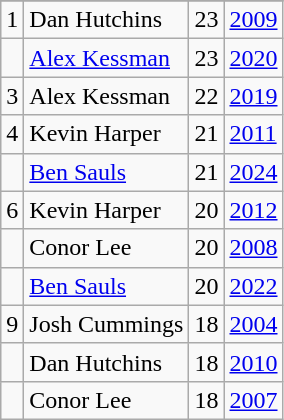<table class="wikitable">
<tr>
</tr>
<tr>
<td>1</td>
<td>Dan Hutchins</td>
<td>23</td>
<td><a href='#'>2009</a></td>
</tr>
<tr>
<td></td>
<td><a href='#'>Alex Kessman</a></td>
<td>23</td>
<td><a href='#'>2020</a></td>
</tr>
<tr>
<td>3</td>
<td>Alex Kessman</td>
<td>22</td>
<td><a href='#'>2019</a></td>
</tr>
<tr>
<td>4</td>
<td>Kevin Harper</td>
<td>21</td>
<td><a href='#'>2011</a></td>
</tr>
<tr>
<td></td>
<td><a href='#'>Ben Sauls</a></td>
<td>21</td>
<td><a href='#'>2024</a></td>
</tr>
<tr>
<td>6</td>
<td>Kevin Harper</td>
<td>20</td>
<td><a href='#'>2012</a></td>
</tr>
<tr>
<td></td>
<td>Conor Lee</td>
<td>20</td>
<td><a href='#'>2008</a></td>
</tr>
<tr>
<td></td>
<td><a href='#'>Ben Sauls</a></td>
<td>20</td>
<td><a href='#'>2022</a></td>
</tr>
<tr>
<td>9</td>
<td>Josh Cummings</td>
<td>18</td>
<td><a href='#'>2004</a></td>
</tr>
<tr>
<td></td>
<td>Dan Hutchins</td>
<td>18</td>
<td><a href='#'>2010</a></td>
</tr>
<tr>
<td></td>
<td>Conor Lee</td>
<td>18</td>
<td><a href='#'>2007</a></td>
</tr>
</table>
